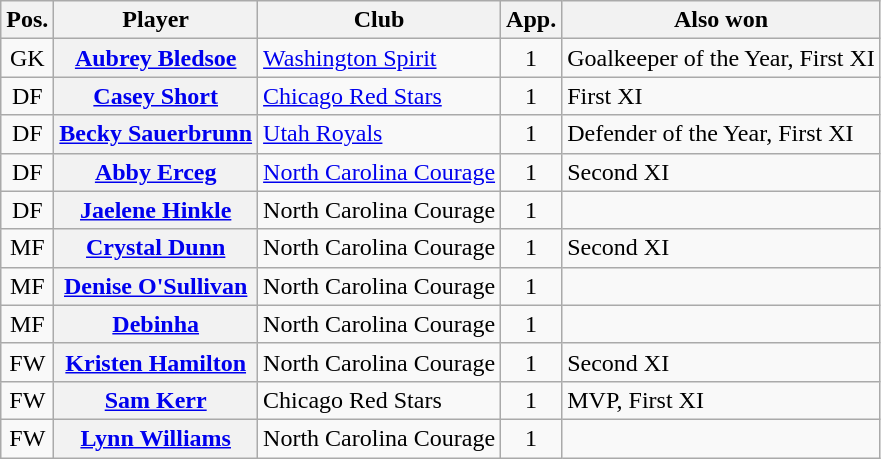<table class="wikitable plainrowheaders" style="text-align: left">
<tr>
<th scope=col>Pos.</th>
<th scope=col>Player</th>
<th scope=col>Club</th>
<th scope=col>App.</th>
<th scope=col>Also won</th>
</tr>
<tr>
<td style=text-align:center>GK</td>
<th scope=row> <a href='#'>Aubrey Bledsoe</a></th>
<td><a href='#'>Washington Spirit</a></td>
<td style=text-align:center>1</td>
<td>Goalkeeper of the Year, First XI</td>
</tr>
<tr>
<td style=text-align:center>DF</td>
<th scope=row> <a href='#'>Casey Short</a></th>
<td><a href='#'>Chicago Red Stars</a></td>
<td style=text-align:center>1</td>
<td>First XI</td>
</tr>
<tr>
<td style=text-align:center>DF</td>
<th scope=row> <a href='#'>Becky Sauerbrunn</a></th>
<td><a href='#'>Utah Royals</a></td>
<td style=text-align:center>1</td>
<td>Defender of the Year, First XI</td>
</tr>
<tr>
<td style=text-align:center>DF</td>
<th scope=row> <a href='#'>Abby Erceg</a></th>
<td><a href='#'>North Carolina Courage</a></td>
<td style=text-align:center>1</td>
<td>Second XI</td>
</tr>
<tr>
<td style=text-align:center>DF</td>
<th scope=row> <a href='#'>Jaelene Hinkle</a></th>
<td>North Carolina Courage</td>
<td style=text-align:center>1</td>
<td></td>
</tr>
<tr>
<td style=text-align:center>MF</td>
<th scope=row> <a href='#'>Crystal Dunn</a></th>
<td>North Carolina Courage</td>
<td style=text-align:center>1</td>
<td>Second XI</td>
</tr>
<tr>
<td style=text-align:center>MF</td>
<th scope=row> <a href='#'>Denise O'Sullivan</a></th>
<td>North Carolina Courage</td>
<td style=text-align:center>1</td>
<td></td>
</tr>
<tr>
<td style=text-align:center>MF</td>
<th scope=row> <a href='#'>Debinha</a></th>
<td>North Carolina Courage</td>
<td style=text-align:center>1</td>
<td></td>
</tr>
<tr>
<td style=text-align:center>FW</td>
<th scope=row> <a href='#'>Kristen Hamilton</a></th>
<td>North Carolina Courage</td>
<td style=text-align:center>1</td>
<td>Second XI</td>
</tr>
<tr>
<td style=text-align:center>FW</td>
<th scope=row> <a href='#'>Sam Kerr</a></th>
<td>Chicago Red Stars</td>
<td style=text-align:center>1</td>
<td>MVP, First XI</td>
</tr>
<tr>
<td style=text-align:center>FW</td>
<th scope=row> <a href='#'>Lynn Williams</a></th>
<td>North Carolina Courage</td>
<td style=text-align:center>1</td>
<td></td>
</tr>
</table>
